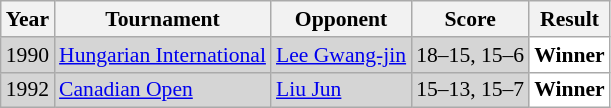<table class="sortable wikitable" style="font-size:90%;">
<tr>
<th>Year</th>
<th>Tournament</th>
<th>Opponent</th>
<th>Score</th>
<th>Result</th>
</tr>
<tr style="background:#D5D5D5">
<td align="center">1990</td>
<td align="left"><a href='#'>Hungarian International</a></td>
<td align="left"> <a href='#'>Lee Gwang-jin</a></td>
<td align="left">18–15, 15–6</td>
<td style="text-align:left; background:white"> <strong>Winner</strong></td>
</tr>
<tr style="background:#D5D5D5">
<td align="center">1992</td>
<td align="left"><a href='#'>Canadian Open</a></td>
<td align="left"> <a href='#'>Liu Jun</a></td>
<td align="left">15–13, 15–7</td>
<td style="text-align:left; background:white"> <strong>Winner</strong></td>
</tr>
</table>
